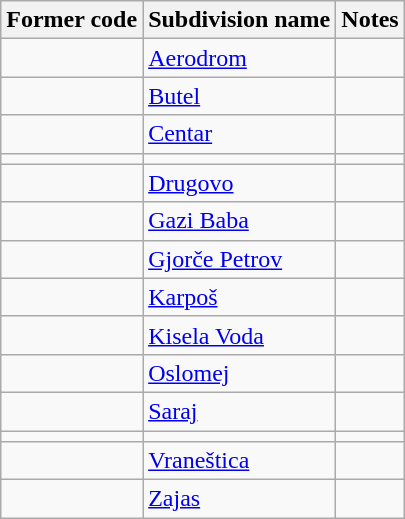<table class="wikitable sortable mw-collapsible">
<tr>
<th>Former code</th>
<th>Subdivision name</th>
<th>Notes</th>
</tr>
<tr>
<td></td>
<td><a href='#'>Aerodrom</a></td>
<td></td>
</tr>
<tr>
<td></td>
<td><a href='#'>Butel</a></td>
<td></td>
</tr>
<tr>
<td></td>
<td><a href='#'>Centar</a></td>
<td></td>
</tr>
<tr>
<td></td>
<td></td>
<td></td>
</tr>
<tr>
<td></td>
<td><a href='#'>Drugovo</a></td>
<td></td>
</tr>
<tr>
<td></td>
<td><a href='#'>Gazi Baba</a></td>
<td></td>
</tr>
<tr>
<td></td>
<td><a href='#'>Gjorče Petrov</a></td>
<td></td>
</tr>
<tr>
<td></td>
<td><a href='#'>Karpoš</a></td>
<td></td>
</tr>
<tr>
<td></td>
<td><a href='#'>Kisela Voda</a></td>
<td></td>
</tr>
<tr>
<td></td>
<td><a href='#'>Oslomej</a></td>
<td></td>
</tr>
<tr>
<td></td>
<td><a href='#'>Saraj</a></td>
<td></td>
</tr>
<tr>
<td></td>
<td></td>
<td></td>
</tr>
<tr>
<td></td>
<td><a href='#'>Vraneštica</a></td>
<td></td>
</tr>
<tr>
<td></td>
<td><a href='#'>Zajas</a></td>
<td></td>
</tr>
</table>
